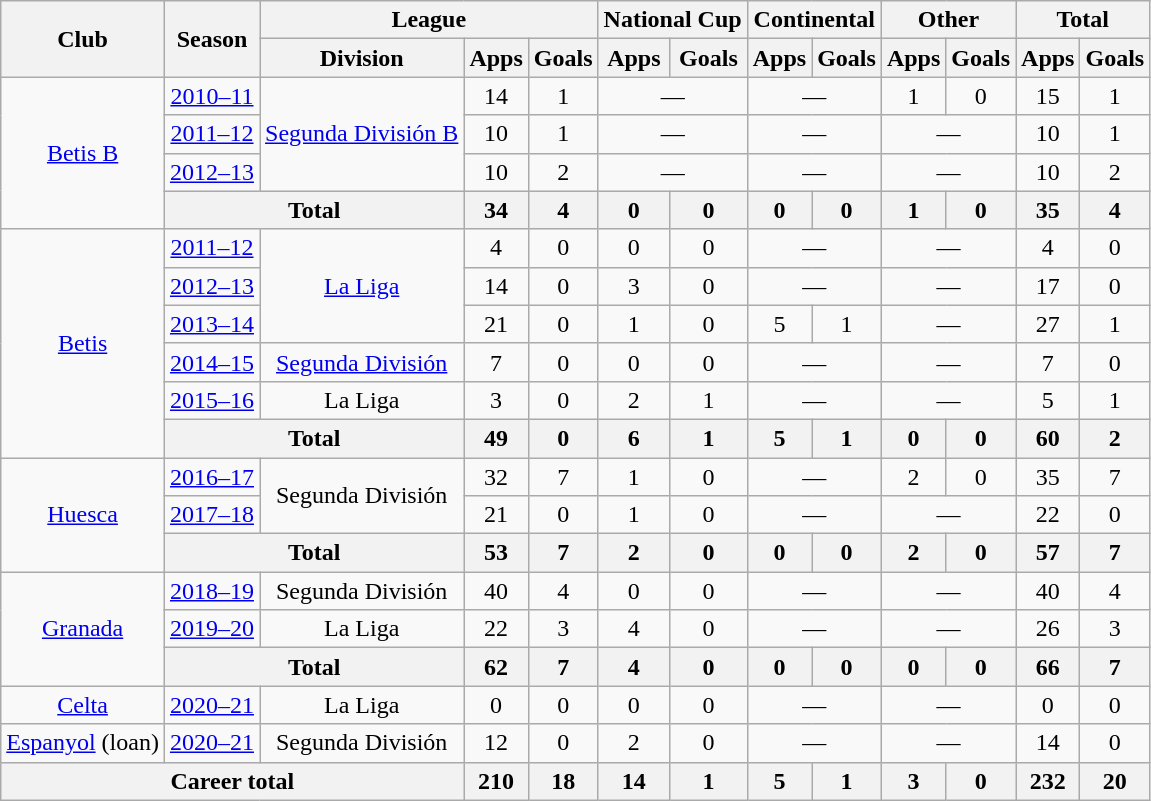<table class="wikitable" style="text-align:center">
<tr>
<th rowspan="2">Club</th>
<th rowspan="2">Season</th>
<th colspan="3">League</th>
<th colspan="2">National Cup</th>
<th colspan="2">Continental</th>
<th colspan="2">Other</th>
<th colspan="2">Total</th>
</tr>
<tr>
<th>Division</th>
<th>Apps</th>
<th>Goals</th>
<th>Apps</th>
<th>Goals</th>
<th>Apps</th>
<th>Goals</th>
<th>Apps</th>
<th>Goals</th>
<th>Apps</th>
<th>Goals</th>
</tr>
<tr>
<td rowspan="4"><a href='#'>Betis B</a></td>
<td><a href='#'>2010–11</a></td>
<td rowspan="3"><a href='#'>Segunda División B</a></td>
<td>14</td>
<td>1</td>
<td colspan="2">—</td>
<td colspan="2">—</td>
<td>1</td>
<td>0</td>
<td>15</td>
<td>1</td>
</tr>
<tr>
<td><a href='#'>2011–12</a></td>
<td>10</td>
<td>1</td>
<td colspan="2">—</td>
<td colspan="2">—</td>
<td colspan="2">—</td>
<td>10</td>
<td>1</td>
</tr>
<tr>
<td><a href='#'>2012–13</a></td>
<td>10</td>
<td>2</td>
<td colspan="2">—</td>
<td colspan="2">—</td>
<td colspan="2">—</td>
<td>10</td>
<td>2</td>
</tr>
<tr>
<th colspan="2">Total</th>
<th>34</th>
<th>4</th>
<th>0</th>
<th>0</th>
<th>0</th>
<th>0</th>
<th>1</th>
<th>0</th>
<th>35</th>
<th>4</th>
</tr>
<tr>
<td rowspan="6"><a href='#'>Betis</a></td>
<td><a href='#'>2011–12</a></td>
<td rowspan="3"><a href='#'>La Liga</a></td>
<td>4</td>
<td>0</td>
<td>0</td>
<td>0</td>
<td colspan="2">—</td>
<td colspan="2">—</td>
<td>4</td>
<td>0</td>
</tr>
<tr>
<td><a href='#'>2012–13</a></td>
<td>14</td>
<td>0</td>
<td>3</td>
<td>0</td>
<td colspan="2">—</td>
<td colspan="2">—</td>
<td>17</td>
<td>0</td>
</tr>
<tr>
<td><a href='#'>2013–14</a></td>
<td>21</td>
<td>0</td>
<td>1</td>
<td>0</td>
<td>5</td>
<td>1</td>
<td colspan="2">—</td>
<td>27</td>
<td>1</td>
</tr>
<tr>
<td><a href='#'>2014–15</a></td>
<td><a href='#'>Segunda División</a></td>
<td>7</td>
<td>0</td>
<td>0</td>
<td>0</td>
<td colspan="2">—</td>
<td colspan="2">—</td>
<td>7</td>
<td>0</td>
</tr>
<tr>
<td><a href='#'>2015–16</a></td>
<td>La Liga</td>
<td>3</td>
<td>0</td>
<td>2</td>
<td>1</td>
<td colspan="2">—</td>
<td colspan="2">—</td>
<td>5</td>
<td>1</td>
</tr>
<tr>
<th colspan="2">Total</th>
<th>49</th>
<th>0</th>
<th>6</th>
<th>1</th>
<th>5</th>
<th>1</th>
<th>0</th>
<th>0</th>
<th>60</th>
<th>2</th>
</tr>
<tr>
<td rowspan="3"><a href='#'>Huesca</a></td>
<td><a href='#'>2016–17</a></td>
<td rowspan="2">Segunda División</td>
<td>32</td>
<td>7</td>
<td>1</td>
<td>0</td>
<td colspan="2">—</td>
<td>2</td>
<td>0</td>
<td>35</td>
<td>7</td>
</tr>
<tr>
<td><a href='#'>2017–18</a></td>
<td>21</td>
<td>0</td>
<td>1</td>
<td>0</td>
<td colspan="2">—</td>
<td colspan="2">—</td>
<td>22</td>
<td>0</td>
</tr>
<tr>
<th colspan="2">Total</th>
<th>53</th>
<th>7</th>
<th>2</th>
<th>0</th>
<th>0</th>
<th>0</th>
<th>2</th>
<th>0</th>
<th>57</th>
<th>7</th>
</tr>
<tr>
<td rowspan="3"><a href='#'>Granada</a></td>
<td><a href='#'>2018–19</a></td>
<td>Segunda División</td>
<td>40</td>
<td>4</td>
<td>0</td>
<td>0</td>
<td colspan="2">—</td>
<td colspan="2">—</td>
<td>40</td>
<td>4</td>
</tr>
<tr>
<td><a href='#'>2019–20</a></td>
<td>La Liga</td>
<td>22</td>
<td>3</td>
<td>4</td>
<td>0</td>
<td colspan="2">—</td>
<td colspan="2">—</td>
<td>26</td>
<td>3</td>
</tr>
<tr>
<th colspan="2">Total</th>
<th>62</th>
<th>7</th>
<th>4</th>
<th>0</th>
<th>0</th>
<th>0</th>
<th>0</th>
<th>0</th>
<th>66</th>
<th>7</th>
</tr>
<tr>
<td><a href='#'>Celta</a></td>
<td><a href='#'>2020–21</a></td>
<td>La Liga</td>
<td>0</td>
<td>0</td>
<td>0</td>
<td>0</td>
<td colspan="2">—</td>
<td colspan="2">—</td>
<td>0</td>
<td>0</td>
</tr>
<tr>
<td><a href='#'>Espanyol</a> (loan)</td>
<td><a href='#'>2020–21</a></td>
<td>Segunda División</td>
<td>12</td>
<td>0</td>
<td>2</td>
<td>0</td>
<td colspan="2">—</td>
<td colspan="2">—</td>
<td>14</td>
<td>0</td>
</tr>
<tr>
<th colspan="3">Career total</th>
<th>210</th>
<th>18</th>
<th>14</th>
<th>1</th>
<th>5</th>
<th>1</th>
<th>3</th>
<th>0</th>
<th>232</th>
<th>20</th>
</tr>
</table>
